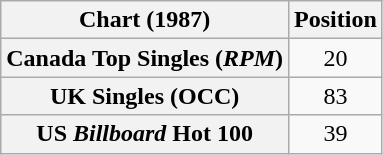<table class="wikitable sortable plainrowheaders" style="text-align:center">
<tr>
<th>Chart (1987)</th>
<th>Position</th>
</tr>
<tr>
<th scope="row">Canada Top Singles (<em>RPM</em>)</th>
<td>20</td>
</tr>
<tr>
<th scope="row">UK Singles (OCC)</th>
<td>83</td>
</tr>
<tr>
<th scope="row">US <em>Billboard</em> Hot 100</th>
<td>39</td>
</tr>
</table>
